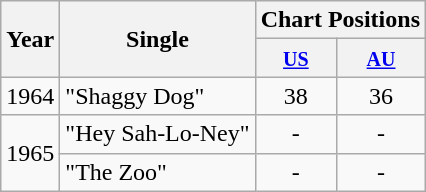<table class="wikitable">
<tr>
<th rowspan="2">Year</th>
<th rowspan="2">Single</th>
<th colspan="2">Chart Positions</th>
</tr>
<tr>
<th><small><a href='#'>US</a></small></th>
<th><small><a href='#'>AU</a></small></th>
</tr>
<tr>
<td rowspan="1">1964</td>
<td>"Shaggy Dog"</td>
<td align="center">38</td>
<td align="center">36</td>
</tr>
<tr>
<td rowspan="2">1965</td>
<td>"Hey Sah-Lo-Ney"</td>
<td align="center">-</td>
<td align="center">-</td>
</tr>
<tr>
<td>"The Zoo"</td>
<td align="center">-</td>
<td align="center">-</td>
</tr>
</table>
